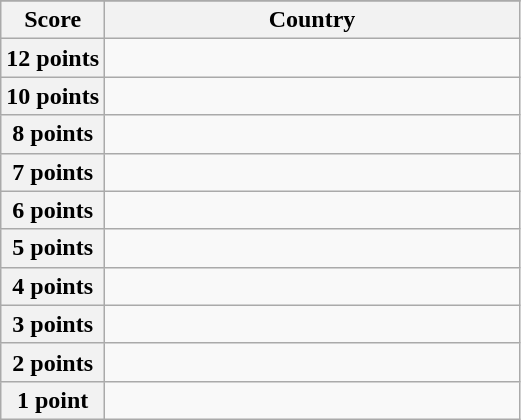<table class="wikitable">
<tr>
</tr>
<tr>
<th scope="col" width="20%">Score</th>
<th scope="col">Country</th>
</tr>
<tr>
<th scope="row">12 points</th>
<td></td>
</tr>
<tr>
<th scope="row">10 points</th>
<td></td>
</tr>
<tr>
<th scope="row">8 points</th>
<td></td>
</tr>
<tr>
<th scope="row">7 points</th>
<td></td>
</tr>
<tr>
<th scope="row">6 points</th>
<td></td>
</tr>
<tr>
<th scope="row">5 points</th>
<td></td>
</tr>
<tr>
<th scope="row">4 points</th>
<td></td>
</tr>
<tr>
<th scope="row">3 points</th>
<td></td>
</tr>
<tr>
<th scope="row">2 points</th>
<td></td>
</tr>
<tr>
<th scope="row">1 point</th>
<td></td>
</tr>
</table>
